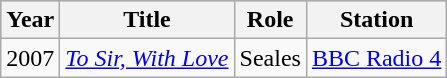<table class="wikitable">
<tr style="background:#b0c4de; text-align:center;">
<th>Year</th>
<th>Title</th>
<th>Role</th>
<th>Station</th>
</tr>
<tr>
<td>2007</td>
<td><em><a href='#'>To Sir, With Love</a></em></td>
<td>Seales</td>
<td><a href='#'>BBC Radio 4</a></td>
</tr>
</table>
